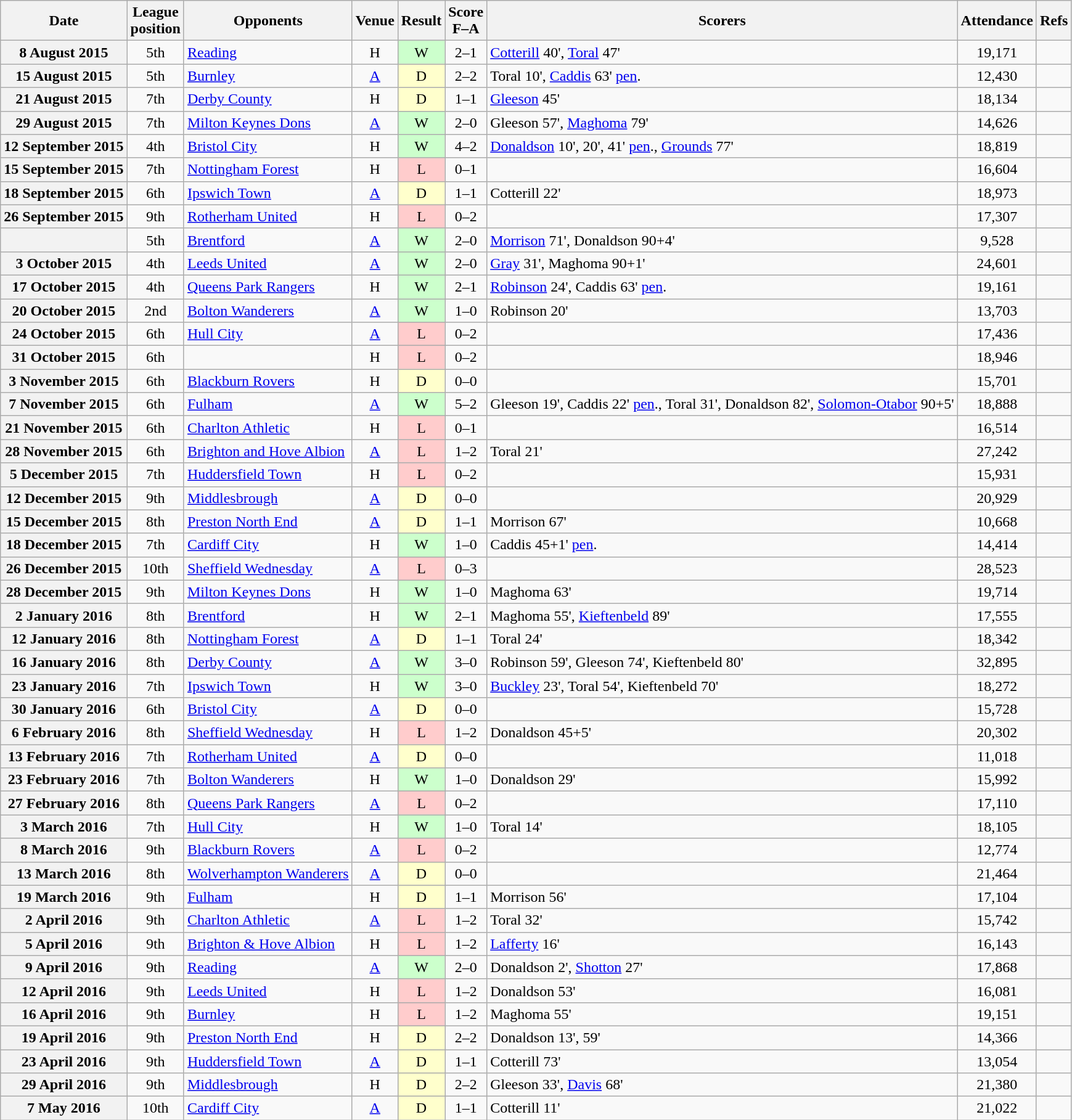<table class="wikitable plainrowheaders" style=text-align:center>
<tr>
<th scope=col>Date</th>
<th scope=col>League<br>position</th>
<th scope=col>Opponents</th>
<th scope=col>Venue</th>
<th scope=col>Result</th>
<th scope=col>Score<br>F–A</th>
<th scope=col>Scorers</th>
<th scope=col>Attendance</th>
<th scope=col>Refs</th>
</tr>
<tr>
<th scope=row>8 August 2015</th>
<td>5th</td>
<td align=left><a href='#'>Reading</a></td>
<td>H</td>
<td style=background:#cfc>W</td>
<td>2–1</td>
<td align=left><a href='#'>Cotterill</a> 40', <a href='#'>Toral</a> 47'</td>
<td>19,171</td>
<td></td>
</tr>
<tr>
<th scope=row>15 August 2015</th>
<td>5th</td>
<td align=left><a href='#'>Burnley</a></td>
<td><a href='#'>A</a></td>
<td style=background:#ffc>D</td>
<td>2–2</td>
<td align=left>Toral 10', <a href='#'>Caddis</a> 63' <a href='#'>pen</a>.</td>
<td>12,430</td>
<td></td>
</tr>
<tr>
<th scope=row>21 August 2015</th>
<td>7th</td>
<td align=left><a href='#'>Derby County</a></td>
<td>H</td>
<td style=background:#ffc>D</td>
<td>1–1</td>
<td align=left><a href='#'>Gleeson</a> 45'</td>
<td>18,134</td>
<td></td>
</tr>
<tr>
<th scope=row>29 August 2015</th>
<td>7th</td>
<td align=left><a href='#'>Milton Keynes Dons</a></td>
<td><a href='#'>A</a></td>
<td style=background:#cfc>W</td>
<td>2–0</td>
<td align=left>Gleeson 57', <a href='#'>Maghoma</a> 79'</td>
<td>14,626</td>
<td></td>
</tr>
<tr>
<th scope=row>12 September 2015</th>
<td>4th</td>
<td align=left><a href='#'>Bristol City</a></td>
<td>H</td>
<td style=background:#cfc>W</td>
<td>4–2</td>
<td align=left><a href='#'>Donaldson</a> 10', 20', 41' <a href='#'>pen</a>., <a href='#'>Grounds</a> 77'</td>
<td>18,819</td>
<td></td>
</tr>
<tr>
<th scope=row>15 September 2015</th>
<td>7th</td>
<td align=left><a href='#'>Nottingham Forest</a></td>
<td>H</td>
<td style=background:#fcc>L</td>
<td>0–1</td>
<td></td>
<td>16,604</td>
<td></td>
</tr>
<tr>
<th scope=row>18 September 2015</th>
<td>6th</td>
<td align=left><a href='#'>Ipswich Town</a></td>
<td><a href='#'>A</a></td>
<td style=background:#ffc>D</td>
<td>1–1</td>
<td align=left>Cotterill 22'</td>
<td>18,973</td>
<td></td>
</tr>
<tr>
<th scope=row>26 September 2015</th>
<td>9th</td>
<td align=left><a href='#'>Rotherham United</a></td>
<td>H</td>
<td style=background:#fcc>L</td>
<td>0–2</td>
<td></td>
<td>17,307</td>
<td></td>
</tr>
<tr>
<th scope=row></th>
<td>5th</td>
<td align=left><a href='#'>Brentford</a></td>
<td><a href='#'>A</a></td>
<td style=background:#cfc>W</td>
<td>2–0</td>
<td align=left><a href='#'>Morrison</a> 71', Donaldson 90+4'</td>
<td>9,528</td>
<td></td>
</tr>
<tr>
<th scope=row>3 October 2015</th>
<td>4th</td>
<td align=left><a href='#'>Leeds United</a></td>
<td><a href='#'>A</a></td>
<td style=background:#cfc>W</td>
<td>2–0</td>
<td align=left><a href='#'>Gray</a> 31', Maghoma 90+1'</td>
<td>24,601</td>
<td></td>
</tr>
<tr>
<th scope=row>17 October 2015</th>
<td>4th</td>
<td align=left><a href='#'>Queens Park Rangers</a></td>
<td>H</td>
<td style=background:#cfc>W</td>
<td>2–1</td>
<td align=left><a href='#'>Robinson</a> 24', Caddis 63' <a href='#'>pen</a>.</td>
<td>19,161</td>
<td></td>
</tr>
<tr>
<th scope=row>20 October 2015</th>
<td>2nd</td>
<td align=left><a href='#'>Bolton Wanderers</a></td>
<td><a href='#'>A</a></td>
<td style=background:#cfc>W</td>
<td>1–0</td>
<td align=left>Robinson 20'</td>
<td>13,703</td>
<td></td>
</tr>
<tr>
<th scope=row>24 October 2015</th>
<td>6th</td>
<td align=left><a href='#'>Hull City</a></td>
<td><a href='#'>A</a></td>
<td style=background:#fcc>L</td>
<td>0–2</td>
<td></td>
<td>17,436</td>
<td></td>
</tr>
<tr>
<th scope=row>31 October 2015</th>
<td>6th</td>
<td align=left></td>
<td>H</td>
<td style=background:#fcc>L</td>
<td>0–2</td>
<td></td>
<td>18,946</td>
<td></td>
</tr>
<tr>
<th scope=row>3 November 2015</th>
<td>6th</td>
<td align=left><a href='#'>Blackburn Rovers</a></td>
<td>H</td>
<td style=background:#ffc>D</td>
<td>0–0</td>
<td></td>
<td>15,701</td>
<td></td>
</tr>
<tr>
<th scope=row>7 November 2015</th>
<td>6th</td>
<td align=left><a href='#'>Fulham</a></td>
<td><a href='#'>A</a></td>
<td style=background:#cfc>W</td>
<td>5–2</td>
<td align=left>Gleeson 19', Caddis 22' <a href='#'>pen</a>., Toral 31', Donaldson 82', <a href='#'>Solomon-Otabor</a> 90+5'</td>
<td>18,888</td>
<td></td>
</tr>
<tr>
<th scope=row>21 November 2015</th>
<td>6th</td>
<td align=left><a href='#'>Charlton Athletic</a></td>
<td>H</td>
<td style=background:#fcc>L</td>
<td>0–1</td>
<td></td>
<td>16,514</td>
<td></td>
</tr>
<tr>
<th scope=row>28 November 2015</th>
<td>6th</td>
<td align=left><a href='#'>Brighton and Hove Albion</a></td>
<td><a href='#'>A</a></td>
<td style=background:#fcc>L</td>
<td>1–2</td>
<td align=left>Toral 21'</td>
<td>27,242</td>
<td></td>
</tr>
<tr>
<th scope=row>5 December 2015</th>
<td>7th</td>
<td align=left><a href='#'>Huddersfield Town</a></td>
<td>H</td>
<td style=background:#fcc>L</td>
<td>0–2</td>
<td></td>
<td>15,931</td>
<td></td>
</tr>
<tr>
<th scope=row>12 December 2015</th>
<td>9th</td>
<td align=left><a href='#'>Middlesbrough</a></td>
<td><a href='#'>A</a></td>
<td style=background:#ffc>D</td>
<td>0–0</td>
<td></td>
<td>20,929</td>
<td></td>
</tr>
<tr>
<th scope=row>15 December 2015</th>
<td>8th</td>
<td align=left><a href='#'>Preston North End</a></td>
<td><a href='#'>A</a></td>
<td style=background:#ffc>D</td>
<td>1–1</td>
<td align=left>Morrison 67'</td>
<td>10,668</td>
<td></td>
</tr>
<tr>
<th scope=row>18 December 2015</th>
<td>7th</td>
<td align=left><a href='#'>Cardiff City</a></td>
<td>H</td>
<td style=background:#cfc>W</td>
<td>1–0</td>
<td align=left>Caddis 45+1' <a href='#'>pen</a>.</td>
<td>14,414</td>
<td></td>
</tr>
<tr>
<th scope=row>26 December 2015</th>
<td>10th</td>
<td align=left><a href='#'>Sheffield Wednesday</a></td>
<td><a href='#'>A</a></td>
<td style=background:#fcc>L</td>
<td>0–3</td>
<td></td>
<td>28,523</td>
<td></td>
</tr>
<tr>
<th scope=row>28 December 2015</th>
<td>9th</td>
<td align=left><a href='#'>Milton Keynes Dons</a></td>
<td>H</td>
<td style=background:#cfc>W</td>
<td>1–0</td>
<td align=left>Maghoma 63'</td>
<td>19,714</td>
<td></td>
</tr>
<tr>
<th scope=row>2 January 2016</th>
<td>8th</td>
<td align=left><a href='#'>Brentford</a></td>
<td>H</td>
<td style=background:#cfc>W</td>
<td>2–1</td>
<td align=left>Maghoma 55', <a href='#'>Kieftenbeld</a> 89'</td>
<td>17,555</td>
<td></td>
</tr>
<tr>
<th scope=row>12 January 2016</th>
<td>8th</td>
<td align=left><a href='#'>Nottingham Forest</a></td>
<td><a href='#'>A</a></td>
<td style=background:#ffc>D</td>
<td>1–1</td>
<td align=left>Toral 24'</td>
<td>18,342</td>
<td></td>
</tr>
<tr>
<th scope=row>16 January 2016</th>
<td>8th</td>
<td align=left><a href='#'>Derby County</a></td>
<td><a href='#'>A</a></td>
<td style=background:#cfc>W</td>
<td>3–0</td>
<td align=left>Robinson 59', Gleeson 74', Kieftenbeld 80'</td>
<td>32,895</td>
<td></td>
</tr>
<tr>
<th scope=row>23 January 2016</th>
<td>7th</td>
<td align=left><a href='#'>Ipswich Town</a></td>
<td>H</td>
<td style=background:#cfc>W</td>
<td>3–0</td>
<td align=left><a href='#'>Buckley</a> 23', Toral 54', Kieftenbeld 70'</td>
<td>18,272</td>
<td></td>
</tr>
<tr>
<th scope=row>30 January 2016</th>
<td>6th</td>
<td align=left><a href='#'>Bristol City</a></td>
<td><a href='#'>A</a></td>
<td style=background:#ffc>D</td>
<td>0–0</td>
<td></td>
<td>15,728</td>
<td></td>
</tr>
<tr>
<th scope=row>6 February 2016</th>
<td>8th</td>
<td align=left><a href='#'>Sheffield Wednesday</a></td>
<td>H</td>
<td style=background:#fcc>L</td>
<td>1–2</td>
<td align=left>Donaldson 45+5'</td>
<td>20,302</td>
<td></td>
</tr>
<tr>
<th scope=row>13 February 2016</th>
<td>7th</td>
<td align=left><a href='#'>Rotherham United</a></td>
<td><a href='#'>A</a></td>
<td style=background:#ffc>D</td>
<td>0–0</td>
<td></td>
<td>11,018</td>
<td></td>
</tr>
<tr>
<th scope=row>23 February 2016</th>
<td>7th</td>
<td align=left><a href='#'>Bolton Wanderers</a></td>
<td>H</td>
<td style=background:#cfc>W</td>
<td>1–0</td>
<td align=left>Donaldson 29'</td>
<td>15,992</td>
<td></td>
</tr>
<tr>
<th scope=row>27 February 2016</th>
<td>8th</td>
<td align=left><a href='#'>Queens Park Rangers</a></td>
<td><a href='#'>A</a></td>
<td style=background:#fcc>L</td>
<td>0–2</td>
<td></td>
<td>17,110</td>
<td></td>
</tr>
<tr>
<th scope=row>3 March 2016</th>
<td>7th</td>
<td align=left><a href='#'>Hull City</a></td>
<td>H</td>
<td style=background:#cfc>W</td>
<td>1–0</td>
<td align=left>Toral 14'</td>
<td>18,105</td>
<td></td>
</tr>
<tr>
<th scope=row>8 March 2016</th>
<td>9th</td>
<td align=left><a href='#'>Blackburn Rovers</a></td>
<td><a href='#'>A</a></td>
<td style=background:#fcc>L</td>
<td>0–2</td>
<td></td>
<td>12,774</td>
<td></td>
</tr>
<tr>
<th scope=row>13 March 2016</th>
<td>8th</td>
<td align=left><a href='#'>Wolverhampton Wanderers</a></td>
<td><a href='#'>A</a></td>
<td style=background:#ffc>D</td>
<td>0–0</td>
<td></td>
<td>21,464</td>
<td></td>
</tr>
<tr>
<th scope=row>19 March 2016</th>
<td>9th</td>
<td align=left><a href='#'>Fulham</a></td>
<td>H</td>
<td style=background:#ffc>D</td>
<td>1–1</td>
<td align=left>Morrison 56'</td>
<td>17,104</td>
<td></td>
</tr>
<tr>
<th scope=row>2 April 2016</th>
<td>9th</td>
<td align=left><a href='#'>Charlton Athletic</a></td>
<td><a href='#'>A</a></td>
<td style=background:#fcc>L</td>
<td>1–2</td>
<td align=left>Toral 32'</td>
<td>15,742</td>
<td></td>
</tr>
<tr>
<th scope=row>5 April 2016</th>
<td>9th</td>
<td align=left><a href='#'>Brighton & Hove Albion</a></td>
<td>H</td>
<td style=background:#fcc>L</td>
<td>1–2</td>
<td align=left><a href='#'>Lafferty</a> 16'</td>
<td>16,143</td>
<td></td>
</tr>
<tr>
<th scope=row>9 April 2016</th>
<td>9th</td>
<td align=left><a href='#'>Reading</a></td>
<td><a href='#'>A</a></td>
<td style=background:#cfc>W</td>
<td>2–0</td>
<td align=left>Donaldson 2', <a href='#'>Shotton</a> 27'</td>
<td>17,868</td>
<td></td>
</tr>
<tr>
<th scope=row>12 April 2016</th>
<td>9th</td>
<td align=left><a href='#'>Leeds United</a></td>
<td>H</td>
<td style=background:#fcc>L</td>
<td>1–2</td>
<td align=left>Donaldson 53'</td>
<td>16,081</td>
<td></td>
</tr>
<tr>
<th scope=row>16 April 2016</th>
<td>9th</td>
<td align=left><a href='#'>Burnley</a></td>
<td>H</td>
<td style=background:#fcc>L</td>
<td>1–2</td>
<td align=left>Maghoma 55'</td>
<td>19,151</td>
<td></td>
</tr>
<tr>
<th scope=row>19 April 2016</th>
<td>9th</td>
<td align=left><a href='#'>Preston North End</a></td>
<td>H</td>
<td style=background:#ffc>D</td>
<td>2–2</td>
<td align=left>Donaldson 13', 59'</td>
<td>14,366</td>
<td></td>
</tr>
<tr>
<th scope=row>23 April 2016</th>
<td>9th</td>
<td align=left><a href='#'>Huddersfield Town</a></td>
<td><a href='#'>A</a></td>
<td style=background:#ffc>D</td>
<td>1–1</td>
<td align=left>Cotterill 73'</td>
<td>13,054</td>
<td></td>
</tr>
<tr>
<th scope=row>29 April 2016</th>
<td>9th</td>
<td align=left><a href='#'>Middlesbrough</a></td>
<td>H</td>
<td style=background:#ffc>D</td>
<td>2–2</td>
<td align=left>Gleeson 33', <a href='#'>Davis</a> 68'</td>
<td>21,380</td>
<td></td>
</tr>
<tr>
<th scope=row>7 May 2016</th>
<td>10th</td>
<td align=left><a href='#'>Cardiff City</a></td>
<td><a href='#'>A</a></td>
<td style=background:#ffc>D</td>
<td>1–1</td>
<td align=left>Cotterill 11'</td>
<td>21,022</td>
<td></td>
</tr>
</table>
